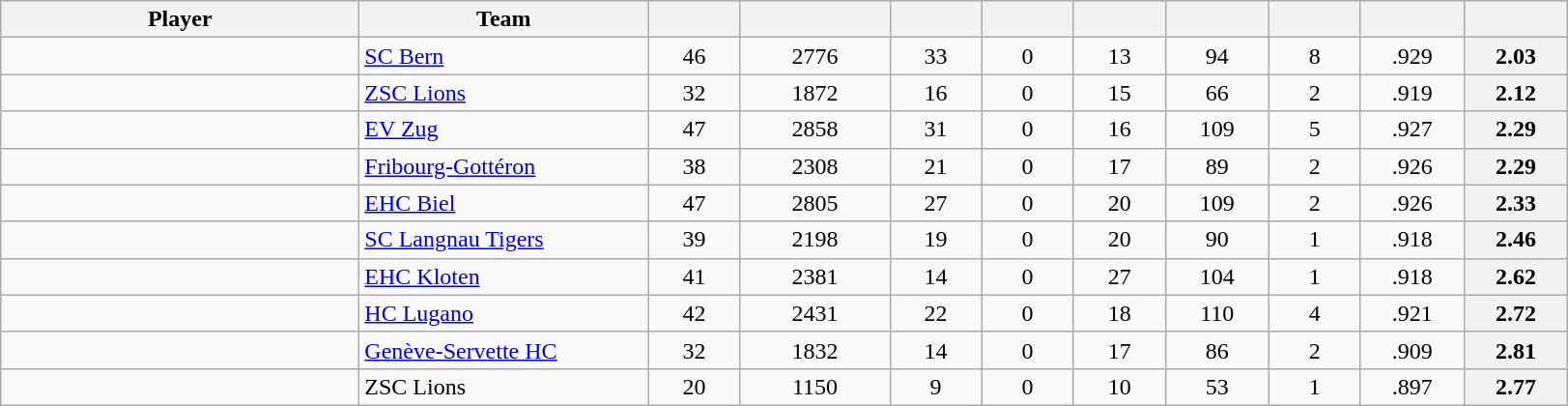<table class="wikitable sortable" style="text-align: center">
<tr>
<th style="width: 15em;">Player</th>
<th style="width: 12em;">Team</th>
<th style="width: 3.5em;"></th>
<th style="width: 6em;"></th>
<th style="width: 3.5em;"></th>
<th style="width: 3.5em;"></th>
<th style="width: 3.5em;"></th>
<th style="width: 4em;"></th>
<th style="width: 3.5em;"></th>
<th style="width: 4em;"></th>
<th style="width: 4em;"></th>
</tr>
<tr>
<td style="text-align:left;"></td>
<td style="text-align:left;"><a href='#'>SC Bern</a></td>
<td>46</td>
<td>2776</td>
<td>33</td>
<td>0</td>
<td>13</td>
<td>94</td>
<td>8</td>
<td>.929</td>
<th>2.03</th>
</tr>
<tr>
<td style="text-align:left;"></td>
<td style="text-align:left;"><a href='#'>ZSC Lions</a></td>
<td>32</td>
<td>1872</td>
<td>16</td>
<td>0</td>
<td>15</td>
<td>66</td>
<td>2</td>
<td>.919</td>
<th>2.12</th>
</tr>
<tr>
<td style="text-align:left;"></td>
<td style="text-align:left;"><a href='#'>EV Zug</a></td>
<td>47</td>
<td>2858</td>
<td>31</td>
<td>0</td>
<td>16</td>
<td>109</td>
<td>5</td>
<td>.927</td>
<th>2.29</th>
</tr>
<tr>
<td style="text-align:left;"></td>
<td style="text-align:left;"><a href='#'>Fribourg-Gottéron</a></td>
<td>38</td>
<td>2308</td>
<td>21</td>
<td>0</td>
<td>17</td>
<td>89</td>
<td>2</td>
<td>.926</td>
<th>2.29</th>
</tr>
<tr>
<td style="text-align:left;"></td>
<td style="text-align:left;"><a href='#'>EHC Biel</a></td>
<td>47</td>
<td>2805</td>
<td>27</td>
<td>0</td>
<td>20</td>
<td>109</td>
<td>2</td>
<td>.926</td>
<th>2.33</th>
</tr>
<tr>
<td style="text-align:left;"></td>
<td style="text-align:left;"><a href='#'>SC Langnau Tigers</a></td>
<td>39</td>
<td>2198</td>
<td>19</td>
<td>0</td>
<td>20</td>
<td>90</td>
<td>1</td>
<td>.918</td>
<th>2.46</th>
</tr>
<tr>
<td style="text-align:left;"></td>
<td style="text-align:left;"><a href='#'>EHC Kloten</a></td>
<td>41</td>
<td>2381</td>
<td>14</td>
<td>0</td>
<td>27</td>
<td>104</td>
<td>1</td>
<td>.918</td>
<th>2.62</th>
</tr>
<tr>
<td style="text-align:left;"></td>
<td style="text-align:left;"><a href='#'>HC Lugano</a></td>
<td>42</td>
<td>2431</td>
<td>22</td>
<td>0</td>
<td>18</td>
<td>110</td>
<td>4</td>
<td>.921</td>
<th>2.72</th>
</tr>
<tr>
<td style="text-align:left;"></td>
<td style="text-align:left;"><a href='#'>Genève-Servette HC</a></td>
<td>32</td>
<td>1832</td>
<td>14</td>
<td>0</td>
<td>17</td>
<td>86</td>
<td>2</td>
<td>.909</td>
<th>2.81</th>
</tr>
<tr>
<td style="text-align:left;"></td>
<td style="text-align:left;">ZSC Lions</td>
<td>20</td>
<td>1150</td>
<td>9</td>
<td>0</td>
<td>10</td>
<td>53</td>
<td>1</td>
<td>.897</td>
<th>2.77</th>
</tr>
</table>
